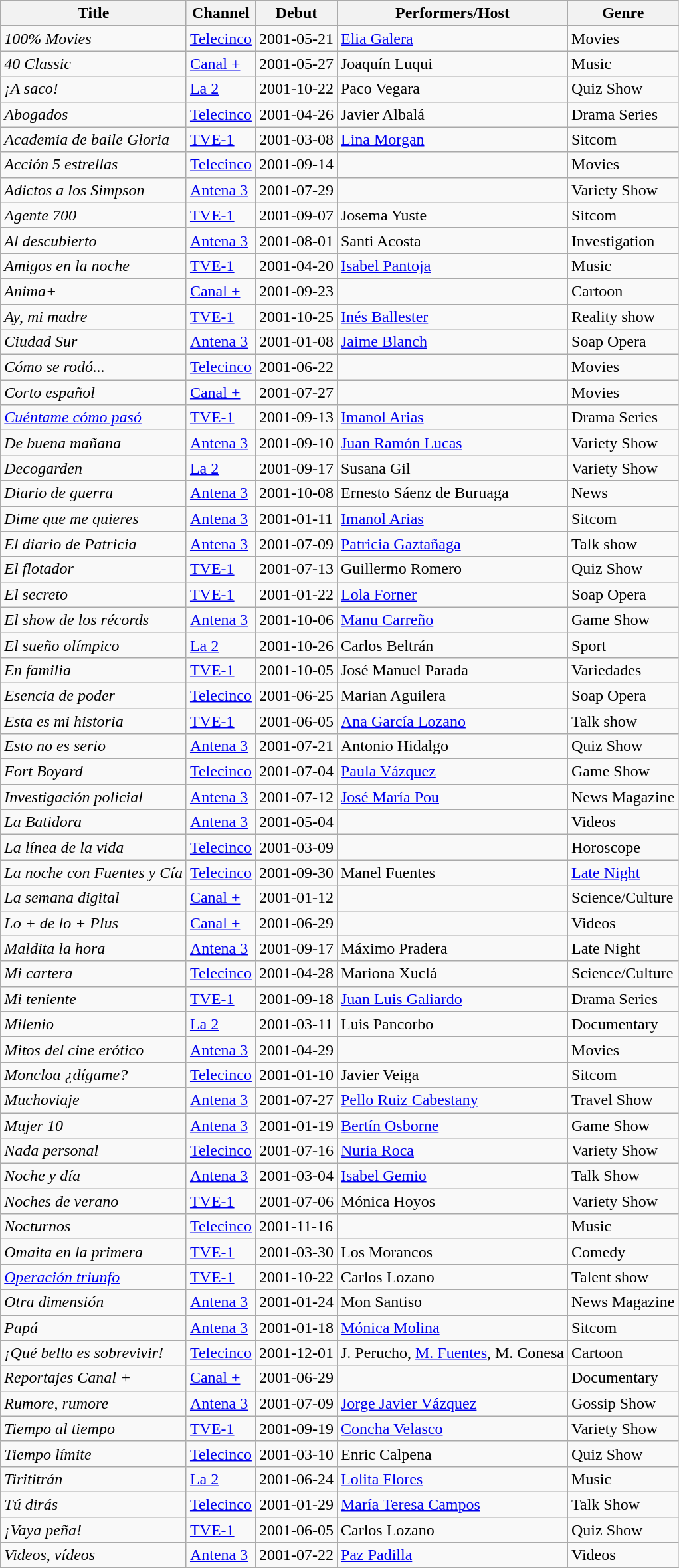<table class="wikitable sortable">
<tr>
<th>Title</th>
<th>Channel</th>
<th>Debut</th>
<th>Performers/Host</th>
<th>Genre</th>
</tr>
<tr>
</tr>
<tr>
<td><em>100% Movies</em></td>
<td><a href='#'>Telecinco</a></td>
<td>2001-05-21</td>
<td><a href='#'>Elia Galera</a></td>
<td>Movies</td>
</tr>
<tr>
<td><em>40 Classic</em></td>
<td><a href='#'>Canal +</a></td>
<td>2001-05-27</td>
<td>Joaquín Luqui</td>
<td>Music</td>
</tr>
<tr>
<td><em>¡A saco!</em></td>
<td><a href='#'>La 2</a></td>
<td>2001-10-22</td>
<td>Paco Vegara</td>
<td>Quiz Show</td>
</tr>
<tr>
<td><em>Abogados</em></td>
<td><a href='#'>Telecinco</a></td>
<td>2001-04-26</td>
<td>Javier Albalá</td>
<td>Drama Series</td>
</tr>
<tr>
<td><em>Academia de baile Gloria</em></td>
<td><a href='#'>TVE-1</a></td>
<td>2001-03-08</td>
<td><a href='#'>Lina Morgan</a></td>
<td>Sitcom</td>
</tr>
<tr>
<td><em>Acción 5 estrellas</em></td>
<td><a href='#'>Telecinco</a></td>
<td>2001-09-14</td>
<td></td>
<td>Movies</td>
</tr>
<tr>
<td><em>Adictos a los Simpson</em></td>
<td><a href='#'>Antena 3</a></td>
<td>2001-07-29</td>
<td></td>
<td>Variety Show</td>
</tr>
<tr>
<td><em>Agente 700</em></td>
<td><a href='#'>TVE-1</a></td>
<td>2001-09-07</td>
<td>Josema Yuste</td>
<td>Sitcom</td>
</tr>
<tr>
<td><em>Al descubierto</em></td>
<td><a href='#'>Antena 3</a></td>
<td>2001-08-01</td>
<td>Santi Acosta</td>
<td>Investigation</td>
</tr>
<tr>
<td><em>Amigos en la noche</em></td>
<td><a href='#'>TVE-1</a></td>
<td>2001-04-20</td>
<td><a href='#'>Isabel Pantoja</a></td>
<td>Music</td>
</tr>
<tr>
<td><em>Anima+</em></td>
<td><a href='#'>Canal +</a></td>
<td>2001-09-23</td>
<td></td>
<td>Cartoon</td>
</tr>
<tr>
<td><em>Ay, mi madre</em></td>
<td><a href='#'>TVE-1</a></td>
<td>2001-10-25</td>
<td><a href='#'>Inés Ballester</a></td>
<td>Reality show</td>
</tr>
<tr>
<td><em>Ciudad Sur</em></td>
<td><a href='#'>Antena 3</a></td>
<td>2001-01-08</td>
<td><a href='#'>Jaime Blanch</a></td>
<td>Soap Opera</td>
</tr>
<tr>
<td><em>Cómo se rodó...</em></td>
<td><a href='#'>Telecinco</a></td>
<td>2001-06-22</td>
<td></td>
<td>Movies</td>
</tr>
<tr>
<td><em>Corto español</em></td>
<td><a href='#'>Canal +</a></td>
<td>2001-07-27</td>
<td></td>
<td>Movies</td>
</tr>
<tr>
<td><em><a href='#'>Cuéntame cómo pasó</a></em></td>
<td><a href='#'>TVE-1</a></td>
<td>2001-09-13</td>
<td><a href='#'>Imanol Arias</a></td>
<td>Drama Series</td>
</tr>
<tr>
<td><em>De buena mañana</em></td>
<td><a href='#'>Antena 3</a></td>
<td>2001-09-10</td>
<td><a href='#'>Juan Ramón Lucas</a></td>
<td>Variety Show</td>
</tr>
<tr>
<td><em>Decogarden</em></td>
<td><a href='#'>La 2</a></td>
<td>2001-09-17</td>
<td>Susana Gil</td>
<td>Variety Show</td>
</tr>
<tr>
<td><em>Diario de guerra</em></td>
<td><a href='#'>Antena 3</a></td>
<td>2001-10-08</td>
<td>Ernesto Sáenz de Buruaga</td>
<td>News</td>
</tr>
<tr>
<td><em>Dime que me quieres </em></td>
<td><a href='#'>Antena 3</a></td>
<td>2001-01-11</td>
<td><a href='#'>Imanol Arias</a></td>
<td>Sitcom</td>
</tr>
<tr>
<td><em>El diario de Patricia</em></td>
<td><a href='#'>Antena 3</a></td>
<td>2001-07-09</td>
<td><a href='#'>Patricia Gaztañaga</a></td>
<td>Talk show</td>
</tr>
<tr>
<td><em>El flotador</em></td>
<td><a href='#'>TVE-1</a></td>
<td>2001-07-13</td>
<td>Guillermo Romero</td>
<td>Quiz Show</td>
</tr>
<tr>
<td><em>El secreto</em></td>
<td><a href='#'>TVE-1</a></td>
<td>2001-01-22</td>
<td><a href='#'>Lola Forner</a></td>
<td>Soap Opera</td>
</tr>
<tr>
<td><em>El show de los récords</em></td>
<td><a href='#'>Antena 3</a></td>
<td>2001-10-06</td>
<td><a href='#'>Manu Carreño</a></td>
<td>Game Show</td>
</tr>
<tr>
<td><em>El sueño olímpico</em></td>
<td><a href='#'>La 2</a></td>
<td>2001-10-26</td>
<td>Carlos Beltrán</td>
<td>Sport</td>
</tr>
<tr>
<td><em>En familia</em></td>
<td><a href='#'>TVE-1</a></td>
<td>2001-10-05</td>
<td>José Manuel Parada</td>
<td>Variedades</td>
</tr>
<tr>
<td><em>Esencia de poder </em></td>
<td><a href='#'>Telecinco</a></td>
<td>2001-06-25</td>
<td>Marian Aguilera</td>
<td>Soap Opera</td>
</tr>
<tr>
<td><em>Esta es mi historia</em></td>
<td><a href='#'>TVE-1</a></td>
<td>2001-06-05</td>
<td><a href='#'>Ana García Lozano</a></td>
<td>Talk show</td>
</tr>
<tr>
<td><em>Esto no es serio</em></td>
<td><a href='#'>Antena 3</a></td>
<td>2001-07-21</td>
<td>Antonio Hidalgo</td>
<td>Quiz Show</td>
</tr>
<tr>
<td><em>Fort Boyard</em></td>
<td><a href='#'>Telecinco</a></td>
<td>2001-07-04</td>
<td><a href='#'>Paula Vázquez</a></td>
<td>Game Show</td>
</tr>
<tr>
<td><em>Investigación policial</em></td>
<td><a href='#'>Antena 3</a></td>
<td>2001-07-12</td>
<td><a href='#'>José María Pou</a></td>
<td>News Magazine</td>
</tr>
<tr>
<td><em>La Batidora</em></td>
<td><a href='#'>Antena 3</a></td>
<td>2001-05-04</td>
<td></td>
<td>Videos</td>
</tr>
<tr>
<td><em>La línea de la vida</em></td>
<td><a href='#'>Telecinco</a></td>
<td>2001-03-09</td>
<td></td>
<td>Horoscope</td>
</tr>
<tr>
<td><em>La noche con Fuentes y Cía</em></td>
<td><a href='#'>Telecinco</a></td>
<td>2001-09-30</td>
<td>Manel Fuentes</td>
<td><a href='#'>Late Night</a></td>
</tr>
<tr>
<td><em>La semana digital</em></td>
<td><a href='#'>Canal +</a></td>
<td>2001-01-12</td>
<td></td>
<td>Science/Culture</td>
</tr>
<tr>
<td><em>Lo + de lo + Plus</em></td>
<td><a href='#'>Canal +</a></td>
<td>2001-06-29</td>
<td></td>
<td>Videos</td>
</tr>
<tr>
<td><em>Maldita la hora</em></td>
<td><a href='#'>Antena 3</a></td>
<td>2001-09-17</td>
<td>Máximo Pradera</td>
<td>Late Night</td>
</tr>
<tr>
<td><em>Mi cartera</em></td>
<td><a href='#'>Telecinco</a></td>
<td>2001-04-28</td>
<td>Mariona Xuclá</td>
<td>Science/Culture</td>
</tr>
<tr>
<td><em>Mi teniente</em></td>
<td><a href='#'>TVE-1</a></td>
<td>2001-09-18</td>
<td><a href='#'>Juan Luis Galiardo</a></td>
<td>Drama Series</td>
</tr>
<tr>
<td><em>Milenio</em></td>
<td><a href='#'>La 2</a></td>
<td>2001-03-11</td>
<td>Luis Pancorbo</td>
<td>Documentary</td>
</tr>
<tr>
<td><em>Mitos del cine erótico</em></td>
<td><a href='#'>Antena 3</a></td>
<td>2001-04-29</td>
<td></td>
<td>Movies</td>
</tr>
<tr>
<td><em>Moncloa ¿dígame?</em></td>
<td><a href='#'>Telecinco</a></td>
<td>2001-01-10</td>
<td>Javier Veiga</td>
<td>Sitcom</td>
</tr>
<tr>
<td><em>Muchoviaje</em></td>
<td><a href='#'>Antena 3</a></td>
<td>2001-07-27</td>
<td><a href='#'>Pello Ruiz Cabestany</a></td>
<td>Travel Show</td>
</tr>
<tr>
<td><em>Mujer 10</em></td>
<td><a href='#'>Antena 3</a></td>
<td>2001-01-19</td>
<td><a href='#'>Bertín Osborne</a></td>
<td>Game Show</td>
</tr>
<tr>
<td><em>Nada personal</em></td>
<td><a href='#'>Telecinco</a></td>
<td>2001-07-16</td>
<td><a href='#'>Nuria Roca</a></td>
<td>Variety Show</td>
</tr>
<tr>
<td><em>Noche y día</em></td>
<td><a href='#'>Antena 3</a></td>
<td>2001-03-04</td>
<td><a href='#'>Isabel Gemio</a></td>
<td>Talk Show</td>
</tr>
<tr>
<td><em>Noches de verano</em></td>
<td><a href='#'>TVE-1</a></td>
<td>2001-07-06</td>
<td>Mónica Hoyos</td>
<td>Variety Show</td>
</tr>
<tr>
<td><em>Nocturnos</em></td>
<td><a href='#'>Telecinco</a></td>
<td>2001-11-16</td>
<td></td>
<td>Music</td>
</tr>
<tr>
<td><em>Omaita en la primera</em></td>
<td><a href='#'>TVE-1</a></td>
<td>2001-03-30</td>
<td>Los Morancos</td>
<td>Comedy</td>
</tr>
<tr>
<td><em><a href='#'>Operación triunfo</a></em></td>
<td><a href='#'>TVE-1</a></td>
<td>2001-10-22</td>
<td>Carlos Lozano</td>
<td>Talent show</td>
</tr>
<tr>
<td><em>Otra dimensión</em></td>
<td><a href='#'>Antena 3</a></td>
<td>2001-01-24</td>
<td>Mon Santiso</td>
<td>News Magazine</td>
</tr>
<tr>
<td><em>Papá</em></td>
<td><a href='#'>Antena 3</a></td>
<td>2001-01-18</td>
<td><a href='#'>Mónica Molina</a></td>
<td>Sitcom</td>
</tr>
<tr>
<td><em>¡Qué bello es sobrevivir!</em></td>
<td><a href='#'>Telecinco</a></td>
<td>2001-12-01</td>
<td>J. Perucho, <a href='#'>M. Fuentes</a>, M. Conesa</td>
<td>Cartoon</td>
</tr>
<tr>
<td><em>Reportajes Canal +</em></td>
<td><a href='#'>Canal +</a></td>
<td>2001-06-29</td>
<td></td>
<td>Documentary</td>
</tr>
<tr>
<td><em>Rumore, rumore</em></td>
<td><a href='#'>Antena 3</a></td>
<td>2001-07-09</td>
<td><a href='#'>Jorge Javier Vázquez</a></td>
<td>Gossip Show</td>
</tr>
<tr>
<td><em>Tiempo al tiempo</em></td>
<td><a href='#'>TVE-1</a></td>
<td>2001-09-19</td>
<td><a href='#'>Concha Velasco</a></td>
<td>Variety Show</td>
</tr>
<tr>
<td><em>Tiempo límite</em></td>
<td><a href='#'>Telecinco</a></td>
<td>2001-03-10</td>
<td>Enric Calpena</td>
<td>Quiz Show</td>
</tr>
<tr>
<td><em>Tirititrán</em></td>
<td><a href='#'>La 2</a></td>
<td>2001-06-24</td>
<td><a href='#'>Lolita Flores</a></td>
<td>Music</td>
</tr>
<tr>
<td><em>Tú dirás</em></td>
<td><a href='#'>Telecinco</a></td>
<td>2001-01-29</td>
<td><a href='#'>María Teresa Campos</a></td>
<td>Talk Show</td>
</tr>
<tr>
<td><em>¡Vaya peña!</em></td>
<td><a href='#'>TVE-1</a></td>
<td>2001-06-05</td>
<td>Carlos Lozano</td>
<td>Quiz Show</td>
</tr>
<tr>
<td><em>Videos, vídeos</em></td>
<td><a href='#'>Antena 3</a></td>
<td>2001-07-22</td>
<td><a href='#'>Paz Padilla</a></td>
<td>Videos</td>
</tr>
<tr>
</tr>
</table>
